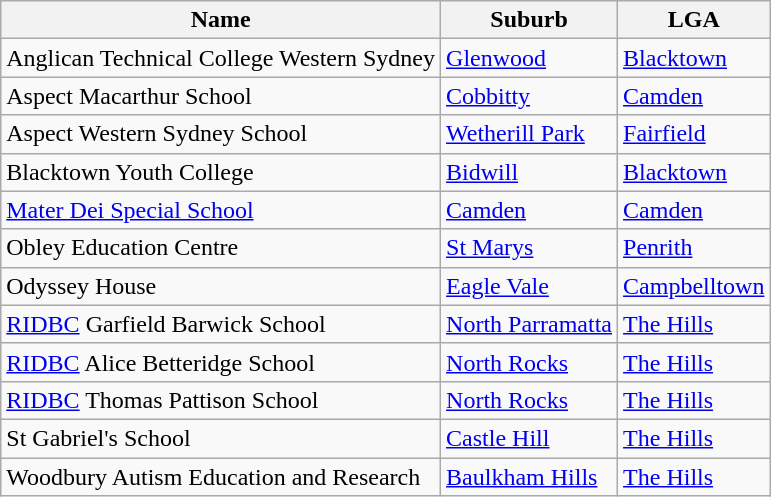<table class="wikitable sortable">
<tr>
<th>Name</th>
<th>Suburb</th>
<th>LGA</th>
</tr>
<tr>
<td>Anglican Technical College Western Sydney</td>
<td><a href='#'>Glenwood</a></td>
<td><a href='#'>Blacktown</a></td>
</tr>
<tr>
<td>Aspect Macarthur School</td>
<td><a href='#'>Cobbitty</a></td>
<td><a href='#'>Camden</a></td>
</tr>
<tr>
<td>Aspect Western Sydney School</td>
<td><a href='#'>Wetherill Park</a></td>
<td><a href='#'>Fairfield</a></td>
</tr>
<tr>
<td>Blacktown Youth College</td>
<td><a href='#'>Bidwill</a></td>
<td><a href='#'>Blacktown</a></td>
</tr>
<tr>
<td><a href='#'>Mater Dei Special School</a></td>
<td><a href='#'>Camden</a></td>
<td><a href='#'>Camden</a></td>
</tr>
<tr>
<td>Obley Education Centre</td>
<td><a href='#'>St Marys</a></td>
<td><a href='#'>Penrith</a></td>
</tr>
<tr>
<td>Odyssey House</td>
<td><a href='#'>Eagle Vale</a></td>
<td><a href='#'>Campbelltown</a></td>
</tr>
<tr>
<td><a href='#'>RIDBC</a> Garfield Barwick School</td>
<td><a href='#'>North Parramatta</a></td>
<td><a href='#'>The Hills</a></td>
</tr>
<tr>
<td><a href='#'>RIDBC</a> Alice Betteridge School</td>
<td><a href='#'>North Rocks</a></td>
<td><a href='#'>The Hills</a></td>
</tr>
<tr>
<td><a href='#'>RIDBC</a> Thomas Pattison School</td>
<td><a href='#'>North Rocks</a></td>
<td><a href='#'>The Hills</a></td>
</tr>
<tr>
<td>St Gabriel's School</td>
<td><a href='#'>Castle Hill</a></td>
<td><a href='#'>The Hills</a></td>
</tr>
<tr>
<td>Woodbury Autism Education and Research</td>
<td><a href='#'>Baulkham Hills</a></td>
<td><a href='#'>The Hills</a></td>
</tr>
</table>
